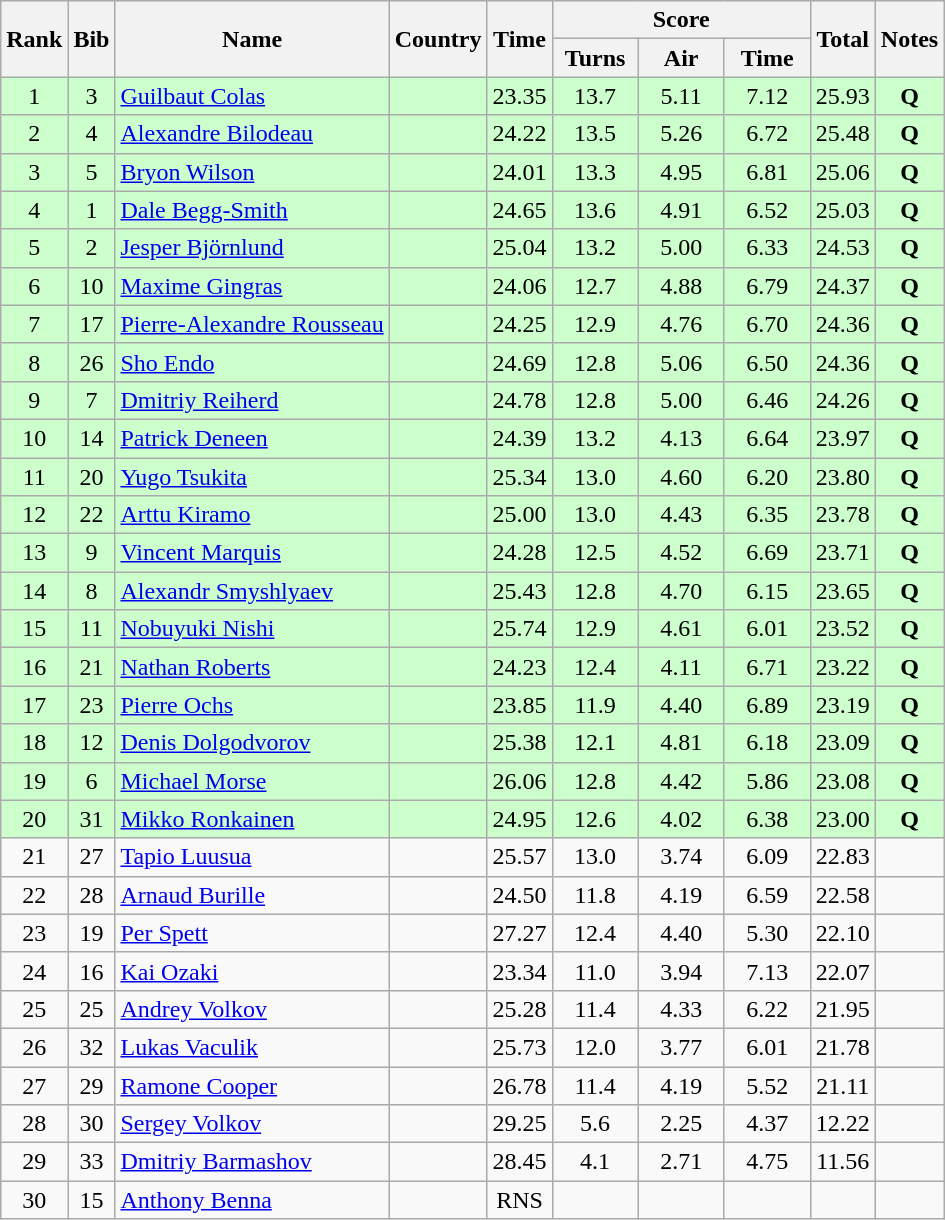<table class="wikitable sortable" style="text-align:center">
<tr>
<th rowspan=2>Rank</th>
<th rowspan=2>Bib</th>
<th rowspan=2>Name</th>
<th rowspan=2>Country</th>
<th rowspan=2>Time</th>
<th colspan=3>Score</th>
<th rowspan=2>Total</th>
<th rowspan=2>Notes</th>
</tr>
<tr>
<th width=50>Turns</th>
<th width=50>Air</th>
<th width=50>Time</th>
</tr>
<tr bgcolor="#ccffcc">
<td>1</td>
<td>3</td>
<td align=left><a href='#'>Guilbaut Colas</a></td>
<td align=left></td>
<td>23.35</td>
<td>13.7</td>
<td>5.11</td>
<td>7.12</td>
<td>25.93</td>
<td><strong>Q</strong></td>
</tr>
<tr bgcolor="#ccffcc">
<td>2</td>
<td>4</td>
<td align=left><a href='#'>Alexandre Bilodeau</a></td>
<td align=left></td>
<td>24.22</td>
<td>13.5</td>
<td>5.26</td>
<td>6.72</td>
<td>25.48</td>
<td><strong>Q</strong></td>
</tr>
<tr bgcolor="#ccffcc">
<td>3</td>
<td>5</td>
<td align=left><a href='#'>Bryon Wilson</a></td>
<td align=left></td>
<td>24.01</td>
<td>13.3</td>
<td>4.95</td>
<td>6.81</td>
<td>25.06</td>
<td><strong>Q</strong></td>
</tr>
<tr bgcolor="#ccffcc">
<td>4</td>
<td>1</td>
<td align=left><a href='#'>Dale Begg-Smith</a></td>
<td align=left></td>
<td>24.65</td>
<td>13.6</td>
<td>4.91</td>
<td>6.52</td>
<td>25.03</td>
<td><strong>Q</strong></td>
</tr>
<tr bgcolor="#ccffcc">
<td>5</td>
<td>2</td>
<td align=left><a href='#'>Jesper Björnlund</a></td>
<td align=left></td>
<td>25.04</td>
<td>13.2</td>
<td>5.00</td>
<td>6.33</td>
<td>24.53</td>
<td><strong>Q</strong></td>
</tr>
<tr bgcolor="#ccffcc">
<td>6</td>
<td>10</td>
<td align=left><a href='#'>Maxime Gingras</a></td>
<td align=left></td>
<td>24.06</td>
<td>12.7</td>
<td>4.88</td>
<td>6.79</td>
<td>24.37</td>
<td><strong>Q</strong></td>
</tr>
<tr bgcolor="#ccffcc">
<td>7</td>
<td>17</td>
<td align=left><a href='#'>Pierre-Alexandre Rousseau</a></td>
<td align=left></td>
<td>24.25</td>
<td>12.9</td>
<td>4.76</td>
<td>6.70</td>
<td>24.36</td>
<td><strong>Q</strong></td>
</tr>
<tr bgcolor="#ccffcc">
<td>8</td>
<td>26</td>
<td align=left><a href='#'>Sho Endo</a></td>
<td align=left></td>
<td>24.69</td>
<td>12.8</td>
<td>5.06</td>
<td>6.50</td>
<td>24.36</td>
<td><strong>Q</strong></td>
</tr>
<tr bgcolor="#ccffcc">
<td>9</td>
<td>7</td>
<td align=left><a href='#'>Dmitriy Reiherd</a></td>
<td align=left></td>
<td>24.78</td>
<td>12.8</td>
<td>5.00</td>
<td>6.46</td>
<td>24.26</td>
<td><strong>Q</strong></td>
</tr>
<tr bgcolor="#ccffcc">
<td>10</td>
<td>14</td>
<td align=left><a href='#'>Patrick Deneen</a></td>
<td align=left></td>
<td>24.39</td>
<td>13.2</td>
<td>4.13</td>
<td>6.64</td>
<td>23.97</td>
<td><strong>Q</strong></td>
</tr>
<tr bgcolor="#ccffcc">
<td>11</td>
<td>20</td>
<td align=left><a href='#'>Yugo Tsukita</a></td>
<td align=left></td>
<td>25.34</td>
<td>13.0</td>
<td>4.60</td>
<td>6.20</td>
<td>23.80</td>
<td><strong>Q</strong></td>
</tr>
<tr bgcolor="#ccffcc">
<td>12</td>
<td>22</td>
<td align=left><a href='#'>Arttu Kiramo</a></td>
<td align=left></td>
<td>25.00</td>
<td>13.0</td>
<td>4.43</td>
<td>6.35</td>
<td>23.78</td>
<td><strong>Q</strong></td>
</tr>
<tr bgcolor="#ccffcc">
<td>13</td>
<td>9</td>
<td align=left><a href='#'>Vincent Marquis</a></td>
<td align=left></td>
<td>24.28</td>
<td>12.5</td>
<td>4.52</td>
<td>6.69</td>
<td>23.71</td>
<td><strong>Q</strong></td>
</tr>
<tr bgcolor="#ccffcc">
<td>14</td>
<td>8</td>
<td align=left><a href='#'>Alexandr Smyshlyaev</a></td>
<td align=left></td>
<td>25.43</td>
<td>12.8</td>
<td>4.70</td>
<td>6.15</td>
<td>23.65</td>
<td><strong>Q</strong></td>
</tr>
<tr bgcolor="#ccffcc">
<td>15</td>
<td>11</td>
<td align=left><a href='#'>Nobuyuki Nishi</a></td>
<td align=left></td>
<td>25.74</td>
<td>12.9</td>
<td>4.61</td>
<td>6.01</td>
<td>23.52</td>
<td><strong>Q</strong></td>
</tr>
<tr bgcolor="#ccffcc">
<td>16</td>
<td>21</td>
<td align=left><a href='#'>Nathan Roberts</a></td>
<td align=left></td>
<td>24.23</td>
<td>12.4</td>
<td>4.11</td>
<td>6.71</td>
<td>23.22</td>
<td><strong>Q</strong></td>
</tr>
<tr bgcolor="#ccffcc">
<td>17</td>
<td>23</td>
<td align=left><a href='#'>Pierre Ochs</a></td>
<td align=left></td>
<td>23.85</td>
<td>11.9</td>
<td>4.40</td>
<td>6.89</td>
<td>23.19</td>
<td><strong>Q</strong></td>
</tr>
<tr bgcolor="#ccffcc">
<td>18</td>
<td>12</td>
<td align=left><a href='#'>Denis Dolgodvorov</a></td>
<td align=left></td>
<td>25.38</td>
<td>12.1</td>
<td>4.81</td>
<td>6.18</td>
<td>23.09</td>
<td><strong>Q</strong></td>
</tr>
<tr bgcolor="#ccffcc">
<td>19</td>
<td>6</td>
<td align=left><a href='#'>Michael Morse</a></td>
<td align=left></td>
<td>26.06</td>
<td>12.8</td>
<td>4.42</td>
<td>5.86</td>
<td>23.08</td>
<td><strong>Q</strong></td>
</tr>
<tr bgcolor="#ccffcc">
<td>20</td>
<td>31</td>
<td align=left><a href='#'>Mikko Ronkainen</a></td>
<td align=left></td>
<td>24.95</td>
<td>12.6</td>
<td>4.02</td>
<td>6.38</td>
<td>23.00</td>
<td><strong>Q</strong></td>
</tr>
<tr>
<td>21</td>
<td>27</td>
<td align=left><a href='#'>Tapio Luusua</a></td>
<td align=left></td>
<td>25.57</td>
<td>13.0</td>
<td>3.74</td>
<td>6.09</td>
<td>22.83</td>
<td></td>
</tr>
<tr>
<td>22</td>
<td>28</td>
<td align=left><a href='#'>Arnaud Burille</a></td>
<td align=left></td>
<td>24.50</td>
<td>11.8</td>
<td>4.19</td>
<td>6.59</td>
<td>22.58</td>
<td></td>
</tr>
<tr>
<td>23</td>
<td>19</td>
<td align=left><a href='#'>Per Spett</a></td>
<td align=left></td>
<td>27.27</td>
<td>12.4</td>
<td>4.40</td>
<td>5.30</td>
<td>22.10</td>
<td></td>
</tr>
<tr>
<td>24</td>
<td>16</td>
<td align=left><a href='#'>Kai Ozaki</a></td>
<td align=left></td>
<td>23.34</td>
<td>11.0</td>
<td>3.94</td>
<td>7.13</td>
<td>22.07</td>
<td></td>
</tr>
<tr>
<td>25</td>
<td>25</td>
<td align=left><a href='#'>Andrey Volkov</a></td>
<td align=left></td>
<td>25.28</td>
<td>11.4</td>
<td>4.33</td>
<td>6.22</td>
<td>21.95</td>
<td></td>
</tr>
<tr>
<td>26</td>
<td>32</td>
<td align=left><a href='#'>Lukas Vaculik</a></td>
<td align=left></td>
<td>25.73</td>
<td>12.0</td>
<td>3.77</td>
<td>6.01</td>
<td>21.78</td>
<td></td>
</tr>
<tr>
<td>27</td>
<td>29</td>
<td align=left><a href='#'>Ramone Cooper</a></td>
<td align=left></td>
<td>26.78</td>
<td>11.4</td>
<td>4.19</td>
<td>5.52</td>
<td>21.11</td>
<td></td>
</tr>
<tr>
<td>28</td>
<td>30</td>
<td align=left><a href='#'>Sergey Volkov</a></td>
<td align=left></td>
<td>29.25</td>
<td>5.6</td>
<td>2.25</td>
<td>4.37</td>
<td>12.22</td>
<td></td>
</tr>
<tr>
<td>29</td>
<td>33</td>
<td align=left><a href='#'>Dmitriy Barmashov</a></td>
<td align=left></td>
<td>28.45</td>
<td>4.1</td>
<td>2.71</td>
<td>4.75</td>
<td>11.56</td>
<td></td>
</tr>
<tr>
<td>30</td>
<td>15</td>
<td align=left><a href='#'>Anthony Benna</a></td>
<td align=left></td>
<td>RNS</td>
<td></td>
<td></td>
<td></td>
<td></td>
<td></td>
</tr>
</table>
